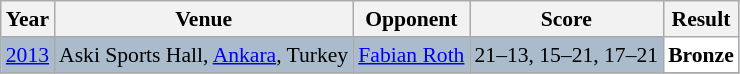<table class="sortable wikitable" style="font-size: 90%;">
<tr>
<th>Year</th>
<th>Venue</th>
<th>Opponent</th>
<th>Score</th>
<th>Result</th>
</tr>
<tr style="background:#AABBCC">
<td align="center"><a href='#'>2013</a></td>
<td align="left">Aski Sports Hall, <a href='#'>Ankara</a>, Turkey</td>
<td align="left"> <a href='#'>Fabian Roth</a></td>
<td align="left">21–13, 15–21, 17–21</td>
<td style="text-align:left; background:white"> <strong>Bronze</strong></td>
</tr>
<tr>
</tr>
</table>
